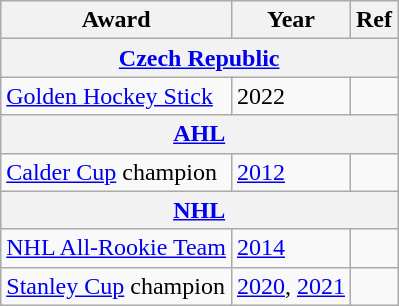<table class="wikitable">
<tr>
<th>Award</th>
<th>Year</th>
<th>Ref</th>
</tr>
<tr>
<th colspan="3"><a href='#'>Czech Republic</a></th>
</tr>
<tr>
<td><a href='#'>Golden Hockey Stick</a></td>
<td>2022</td>
<td></td>
</tr>
<tr>
<th colspan="3"><a href='#'>AHL</a></th>
</tr>
<tr>
<td><a href='#'>Calder Cup</a> champion</td>
<td><a href='#'>2012</a></td>
<td></td>
</tr>
<tr>
<th colspan="3"><a href='#'>NHL</a></th>
</tr>
<tr>
<td><a href='#'>NHL All-Rookie Team</a></td>
<td><a href='#'>2014</a></td>
<td></td>
</tr>
<tr>
<td><a href='#'>Stanley Cup</a> champion</td>
<td><a href='#'>2020</a>, <a href='#'>2021</a></td>
<td></td>
</tr>
</table>
